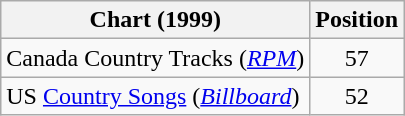<table class="wikitable sortable">
<tr>
<th scope="col">Chart (1999)</th>
<th scope="col">Position</th>
</tr>
<tr>
<td>Canada Country Tracks (<em><a href='#'>RPM</a></em>)</td>
<td align="center">57</td>
</tr>
<tr>
<td>US <a href='#'>Country Songs</a> (<em><a href='#'>Billboard</a></em>)</td>
<td align="center">52</td>
</tr>
</table>
